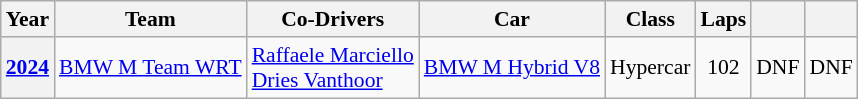<table class="wikitable" style="text-align:center; font-size:90%">
<tr>
<th>Year</th>
<th>Team</th>
<th>Co-Drivers</th>
<th>Car</th>
<th>Class</th>
<th>Laps</th>
<th></th>
<th></th>
</tr>
<tr>
<th><a href='#'>2024</a></th>
<td align="left"> <a href='#'>BMW M Team WRT</a></td>
<td align="left"> <a href='#'>Raffaele Marciello</a><br> <a href='#'>Dries Vanthoor</a></td>
<td align="left"><a href='#'>BMW M Hybrid V8</a></td>
<td>Hypercar</td>
<td>102</td>
<td>DNF</td>
<td>DNF</td>
</tr>
</table>
